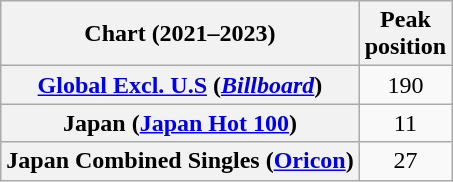<table class="wikitable sortable plainrowheaders" style="text-align:center">
<tr>
<th scope="col">Chart (2021–2023)</th>
<th scope="col">Peak<br>position</th>
</tr>
<tr>
<th scope="row"><a href='#'>Global Excl. U.S</a> (<em><a href='#'>Billboard</a></em>)</th>
<td>190</td>
</tr>
<tr>
<th scope="row">Japan (<a href='#'>Japan Hot 100</a>)</th>
<td>11</td>
</tr>
<tr>
<th scope="row">Japan Combined Singles (<a href='#'>Oricon</a>)</th>
<td>27</td>
</tr>
</table>
